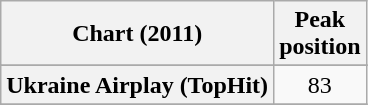<table class="wikitable sortable plainrowheaders" style="text-align:center">
<tr>
<th scope="col">Chart (2011)</th>
<th scope="col">Peak<br>position</th>
</tr>
<tr>
</tr>
<tr>
<th scope="row">Ukraine Airplay (TopHit)</th>
<td>83</td>
</tr>
<tr>
</tr>
</table>
